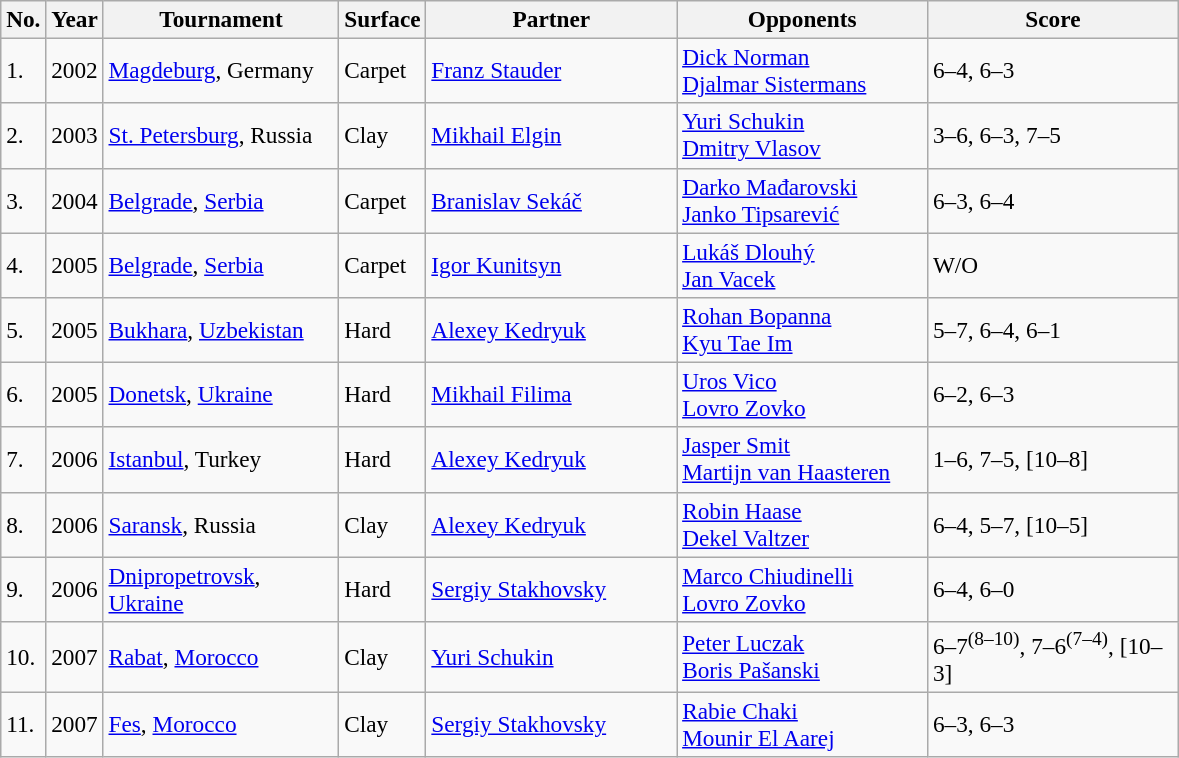<table class="sortable wikitable" style=font-size:97%>
<tr>
<th>No.</th>
<th>Year</th>
<th style="width:150px">Tournament</th>
<th style="width:50px">Surface</th>
<th style="width:160px">Partner</th>
<th style="width:160px">Opponents</th>
<th style="width:160px" class="unsortable">Score</th>
</tr>
<tr>
<td>1.</td>
<td>2002</td>
<td><a href='#'>Magdeburg</a>, Germany</td>
<td>Carpet</td>
<td> <a href='#'>Franz Stauder</a></td>
<td> <a href='#'>Dick Norman</a><br> <a href='#'>Djalmar Sistermans</a></td>
<td>6–4, 6–3</td>
</tr>
<tr>
<td>2.</td>
<td>2003</td>
<td><a href='#'>St. Petersburg</a>, Russia</td>
<td>Clay</td>
<td> <a href='#'>Mikhail Elgin</a></td>
<td> <a href='#'>Yuri Schukin</a><br> <a href='#'>Dmitry Vlasov</a></td>
<td>3–6, 6–3, 7–5</td>
</tr>
<tr>
<td>3.</td>
<td>2004</td>
<td><a href='#'>Belgrade</a>, <a href='#'>Serbia</a></td>
<td>Carpet</td>
<td> <a href='#'>Branislav Sekáč</a></td>
<td> <a href='#'>Darko Mađarovski</a><br> <a href='#'>Janko Tipsarević</a></td>
<td>6–3, 6–4</td>
</tr>
<tr>
<td>4.</td>
<td>2005</td>
<td><a href='#'>Belgrade</a>, <a href='#'>Serbia</a></td>
<td>Carpet</td>
<td> <a href='#'>Igor Kunitsyn</a></td>
<td> <a href='#'>Lukáš Dlouhý</a><br> <a href='#'>Jan Vacek</a></td>
<td>W/O</td>
</tr>
<tr>
<td>5.</td>
<td>2005</td>
<td><a href='#'>Bukhara</a>, <a href='#'>Uzbekistan</a></td>
<td>Hard</td>
<td> <a href='#'>Alexey Kedryuk</a></td>
<td> <a href='#'>Rohan Bopanna</a><br> <a href='#'>Kyu Tae Im</a></td>
<td>5–7, 6–4, 6–1</td>
</tr>
<tr>
<td>6.</td>
<td>2005</td>
<td><a href='#'>Donetsk</a>, <a href='#'>Ukraine</a></td>
<td>Hard</td>
<td> <a href='#'>Mikhail Filima</a></td>
<td> <a href='#'>Uros Vico</a><br> <a href='#'>Lovro Zovko</a></td>
<td>6–2, 6–3</td>
</tr>
<tr>
<td>7.</td>
<td>2006</td>
<td><a href='#'>Istanbul</a>, Turkey</td>
<td>Hard</td>
<td> <a href='#'>Alexey Kedryuk</a></td>
<td> <a href='#'>Jasper Smit</a><br> <a href='#'>Martijn van Haasteren</a></td>
<td>1–6, 7–5, [10–8]</td>
</tr>
<tr>
<td>8.</td>
<td>2006</td>
<td><a href='#'>Saransk</a>, Russia</td>
<td>Clay</td>
<td> <a href='#'>Alexey Kedryuk</a></td>
<td> <a href='#'>Robin Haase</a><br> <a href='#'>Dekel Valtzer</a></td>
<td>6–4, 5–7, [10–5]</td>
</tr>
<tr>
<td>9.</td>
<td>2006</td>
<td><a href='#'>Dnipropetrovsk</a>, <a href='#'>Ukraine</a></td>
<td>Hard</td>
<td> <a href='#'>Sergiy Stakhovsky</a></td>
<td> <a href='#'>Marco Chiudinelli</a><br> <a href='#'>Lovro Zovko</a></td>
<td>6–4, 6–0</td>
</tr>
<tr>
<td>10.</td>
<td>2007</td>
<td><a href='#'>Rabat</a>, <a href='#'>Morocco</a></td>
<td>Clay</td>
<td> <a href='#'>Yuri Schukin</a></td>
<td> <a href='#'>Peter Luczak</a><br> <a href='#'>Boris Pašanski</a></td>
<td>6–7<sup>(8–10)</sup>, 7–6<sup>(7–4)</sup>, [10–3]</td>
</tr>
<tr>
<td>11.</td>
<td>2007</td>
<td><a href='#'>Fes</a>, <a href='#'>Morocco</a></td>
<td>Clay</td>
<td> <a href='#'>Sergiy Stakhovsky</a></td>
<td> <a href='#'>Rabie Chaki</a><br> <a href='#'>Mounir El Aarej</a></td>
<td>6–3, 6–3</td>
</tr>
</table>
